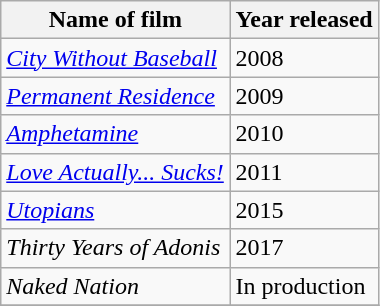<table class="wikitable" width="20%">
<tr>
<th>Name of film</th>
<th>Year released</th>
</tr>
<tr>
<td><em><a href='#'>City Without Baseball</a></em></td>
<td>2008</td>
</tr>
<tr>
<td><em><a href='#'>Permanent Residence</a></em></td>
<td>2009</td>
</tr>
<tr>
<td><em><a href='#'>Amphetamine</a></em></td>
<td>2010</td>
</tr>
<tr>
<td><em><a href='#'>Love Actually... Sucks!</a></em></td>
<td>2011</td>
</tr>
<tr>
<td><em><a href='#'>Utopians</a></em></td>
<td>2015</td>
</tr>
<tr>
<td><em>Thirty Years of Adonis</em></td>
<td>2017</td>
</tr>
<tr>
<td><em>Naked Nation</em></td>
<td>In production</td>
</tr>
<tr>
</tr>
</table>
